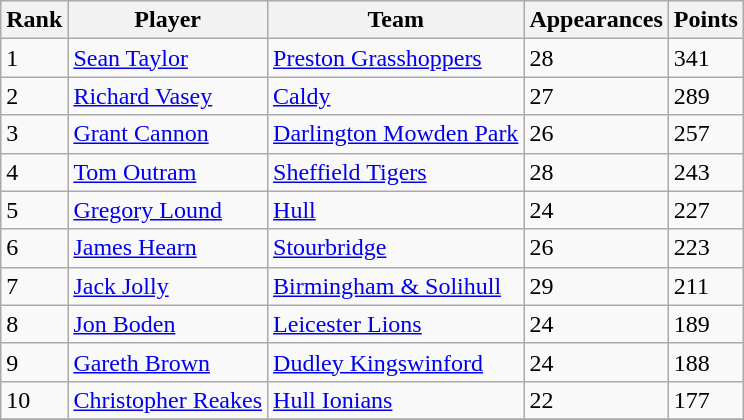<table class="wikitable">
<tr>
<th>Rank</th>
<th>Player</th>
<th>Team</th>
<th>Appearances</th>
<th>Points</th>
</tr>
<tr>
<td>1</td>
<td> <a href='#'>Sean Taylor</a></td>
<td><a href='#'>Preston Grasshoppers</a></td>
<td>28</td>
<td>341</td>
</tr>
<tr>
<td>2</td>
<td> <a href='#'>Richard Vasey</a></td>
<td><a href='#'>Caldy</a></td>
<td>27</td>
<td>289</td>
</tr>
<tr>
<td>3</td>
<td> <a href='#'>Grant Cannon</a></td>
<td><a href='#'>Darlington Mowden Park</a></td>
<td>26</td>
<td>257</td>
</tr>
<tr>
<td>4</td>
<td> <a href='#'>Tom Outram</a></td>
<td><a href='#'>Sheffield Tigers</a></td>
<td>28</td>
<td>243</td>
</tr>
<tr>
<td>5</td>
<td> <a href='#'>Gregory Lound</a></td>
<td><a href='#'>Hull</a></td>
<td>24</td>
<td>227</td>
</tr>
<tr>
<td>6</td>
<td> <a href='#'>James Hearn</a></td>
<td><a href='#'>Stourbridge</a></td>
<td>26</td>
<td>223</td>
</tr>
<tr>
<td>7</td>
<td> <a href='#'>Jack Jolly</a></td>
<td><a href='#'>Birmingham & Solihull</a></td>
<td>29</td>
<td>211</td>
</tr>
<tr>
<td>8</td>
<td> <a href='#'>Jon Boden</a></td>
<td><a href='#'>Leicester Lions</a></td>
<td>24</td>
<td>189</td>
</tr>
<tr>
<td>9</td>
<td> <a href='#'>Gareth Brown</a></td>
<td><a href='#'>Dudley Kingswinford</a></td>
<td>24</td>
<td>188</td>
</tr>
<tr>
<td>10</td>
<td> <a href='#'>Christopher Reakes</a></td>
<td><a href='#'>Hull Ionians</a></td>
<td>22</td>
<td>177</td>
</tr>
<tr>
</tr>
</table>
